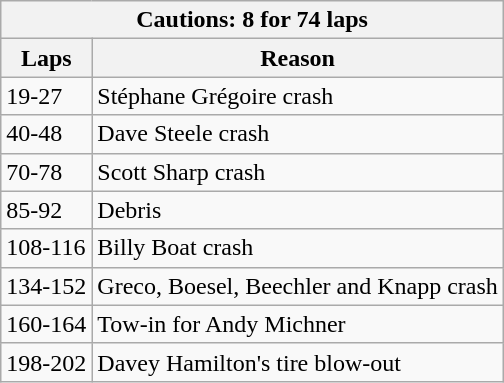<table class="wikitable">
<tr>
<th colspan=2>Cautions: 8 for 74 laps</th>
</tr>
<tr>
<th>Laps</th>
<th>Reason</th>
</tr>
<tr>
<td>19-27</td>
<td>Stéphane Grégoire crash</td>
</tr>
<tr>
<td>40-48</td>
<td>Dave Steele crash</td>
</tr>
<tr>
<td>70-78</td>
<td>Scott Sharp crash</td>
</tr>
<tr>
<td>85-92</td>
<td>Debris</td>
</tr>
<tr>
<td>108-116</td>
<td>Billy Boat crash</td>
</tr>
<tr>
<td>134-152</td>
<td>Greco, Boesel, Beechler and Knapp crash</td>
</tr>
<tr>
<td>160-164</td>
<td>Tow-in for Andy Michner</td>
</tr>
<tr>
<td>198-202</td>
<td>Davey Hamilton's tire blow-out</td>
</tr>
</table>
